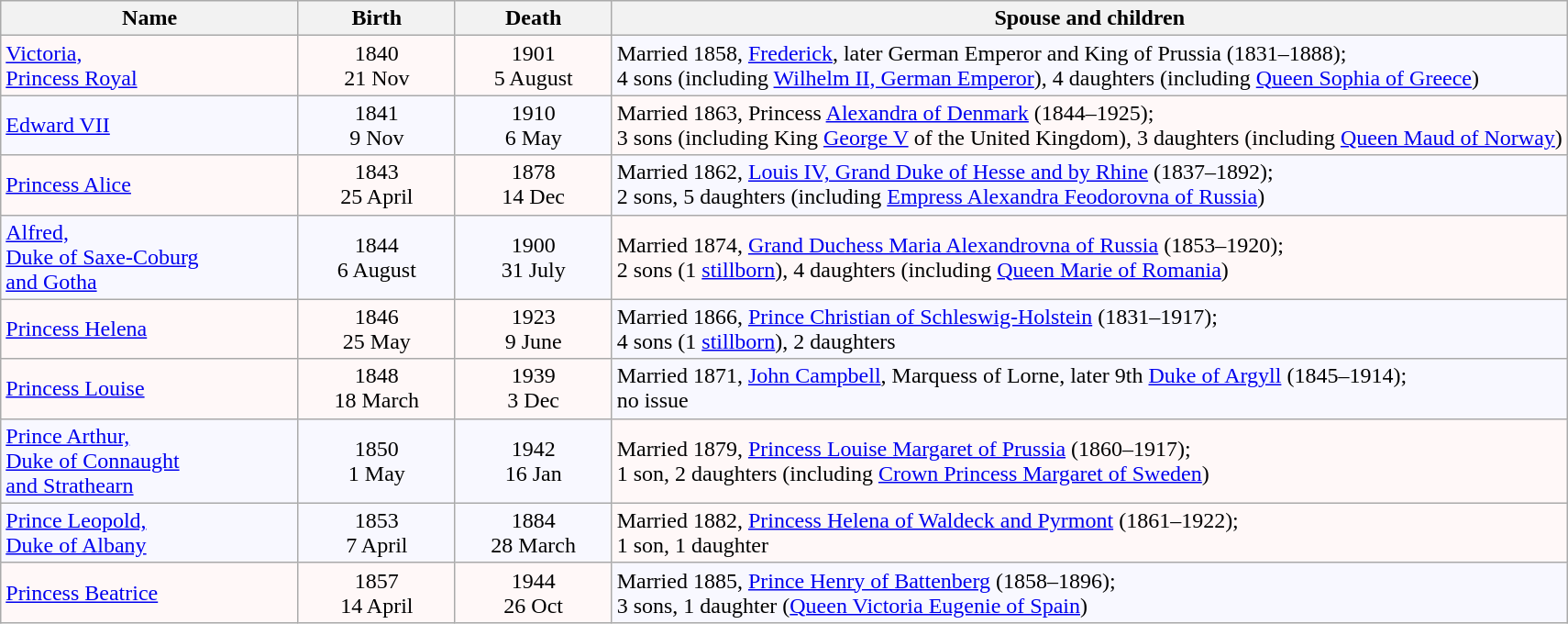<table class="wikitable sortable">
<tr>
<th width="19%">Name</th>
<th width="10%">Birth</th>
<th width="10%">Death</th>
<th>Spouse and children</th>
</tr>
<tr style="background: #fff8f8">
<td><a href='#'>Victoria,<br> Princess Royal</a></td>
<td style="text-align:center">1840<br> 21 Nov</td>
<td style="text-align:center">1901<br> 5 August</td>
<td style="background:#f8f8ff">Married 1858, <a href='#'>Frederick</a>, later German Emperor and King of Prussia (1831–1888);<br>4 sons (including <a href='#'>Wilhelm&nbsp;II, German Emperor</a>), 4 daughters (including <a href='#'>Queen Sophia of Greece</a>)</td>
</tr>
<tr style="background: #f8f8ff">
<td><a href='#'>Edward VII</a></td>
<td style="text-align:center">1841<br>9 Nov</td>
<td style="text-align:center">1910<br>6 May</td>
<td style="background:#fff8f8">Married 1863, Princess <a href='#'>Alexandra of Denmark</a> (1844–1925);<br>3 sons (including King <a href='#'>George V</a> of the United Kingdom), 3 daughters (including <a href='#'>Queen Maud of Norway</a>)</td>
</tr>
<tr style="background: #fff8f8">
<td><a href='#'>Princess Alice</a></td>
<td style="text-align:center">1843 <br> 25 April</td>
<td style="text-align:center">1878 <br> 14 Dec</td>
<td style="background:#f8f8ff">Married 1862, <a href='#'>Louis IV, Grand Duke of Hesse and by Rhine</a> (1837–1892);<br>2 sons, 5 daughters (including <a href='#'>Empress Alexandra Feodorovna of Russia</a>)</td>
</tr>
<tr style="background: #f8f8ff">
<td><a href='#'>Alfred,<br> Duke of Saxe-Coburg<br>and Gotha</a></td>
<td style="text-align:center">1844<br>6 August</td>
<td style="text-align:center">1900<br>31 July</td>
<td style="background:#fff8f8">Married 1874, <a href='#'>Grand Duchess Maria Alexandrovna of Russia</a> (1853–1920);<br>2 sons (1 <a href='#'>stillborn</a>), 4 daughters (including <a href='#'>Queen Marie of Romania</a>)</td>
</tr>
<tr style="background: #fff8f8">
<td><a href='#'>Princess Helena</a></td>
<td style="text-align:center">1846<br>25 May</td>
<td style="text-align:center">1923<br>9 June</td>
<td style="background:#f8f8ff">Married 1866, <a href='#'>Prince Christian of Schleswig-Holstein</a> (1831–1917);<br>4 sons (1 <a href='#'>stillborn</a>), 2 daughters</td>
</tr>
<tr style="background: #fff8f8">
<td><a href='#'>Princess Louise</a></td>
<td style="text-align:center">1848<br>18 March</td>
<td style="text-align:center">1939<br>3 Dec</td>
<td style="background:#f8f8ff">Married 1871, <a href='#'>John Campbell</a>, Marquess of Lorne, later 9th <a href='#'>Duke of Argyll</a> (1845–1914);<br>no issue</td>
</tr>
<tr style="background: #f8f8ff">
<td><a href='#'>Prince Arthur,<br>Duke of Connaught<br> and Strathearn</a></td>
<td style="text-align:center">1850<br>1 May</td>
<td style="text-align:center">1942<br> 16 Jan</td>
<td style="background:#fff8f8">Married 1879, <a href='#'>Princess Louise Margaret of Prussia</a> (1860–1917);<br>1 son, 2 daughters (including <a href='#'>Crown Princess Margaret of Sweden</a>)</td>
</tr>
<tr style="background: #f8f8ff">
<td><a href='#'>Prince Leopold,<br>Duke of Albany</a></td>
<td style="text-align:center">1853<br>7 April</td>
<td style="text-align:center">1884<br>28 March</td>
<td style="background:#fff8f8">Married 1882, <a href='#'>Princess Helena of Waldeck and Pyrmont</a> (1861–1922);<br>1 son, 1 daughter</td>
</tr>
<tr style="background: #fff8f8">
<td><a href='#'>Princess Beatrice</a></td>
<td style="text-align:center">1857<br>14 April</td>
<td style="text-align:center">1944<br>26 Oct</td>
<td style="background:#f8f8ff">Married 1885, <a href='#'>Prince Henry of Battenberg</a> (1858–1896);<br>3 sons, 1 daughter (<a href='#'>Queen Victoria Eugenie of Spain</a>)</td>
</tr>
</table>
